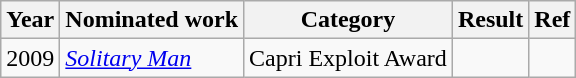<table class="wikitable">
<tr>
<th>Year</th>
<th>Nominated work</th>
<th>Category</th>
<th>Result</th>
<th>Ref</th>
</tr>
<tr>
<td>2009</td>
<td><a href='#'><em>Solitary Man</em></a></td>
<td>Capri Exploit Award</td>
<td></td>
<td></td>
</tr>
</table>
